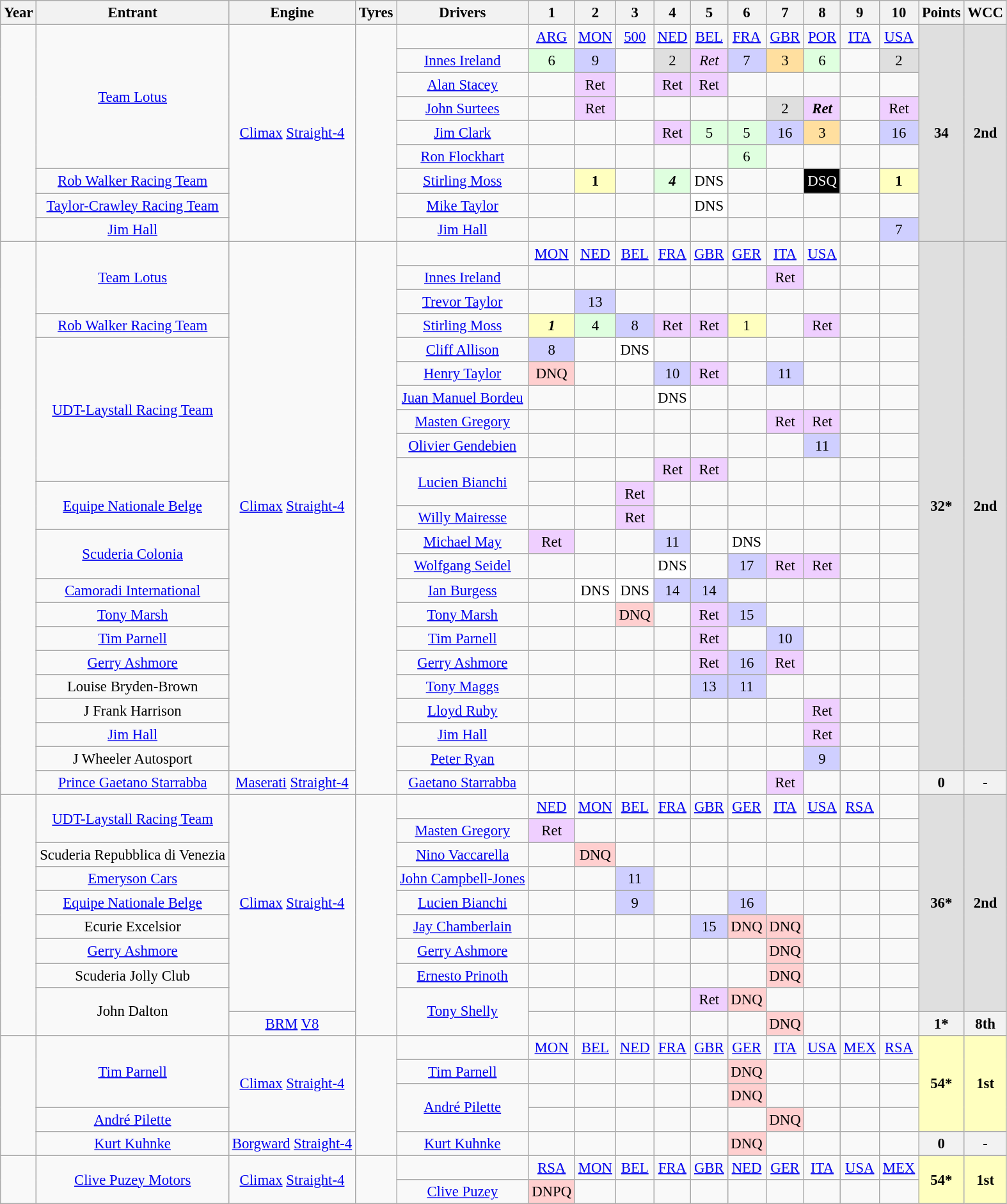<table class="wikitable" style="text-align:center; font-size:95%">
<tr>
<th>Year</th>
<th>Entrant</th>
<th>Engine</th>
<th>Tyres</th>
<th>Drivers</th>
<th>1</th>
<th>2</th>
<th>3</th>
<th>4</th>
<th>5</th>
<th>6</th>
<th>7</th>
<th>8</th>
<th>9</th>
<th>10</th>
<th>Points</th>
<th>WCC</th>
</tr>
<tr>
<td rowspan="9"></td>
<td rowspan="6"><a href='#'>Team Lotus</a></td>
<td rowspan="9"><a href='#'>Climax</a> <a href='#'>Straight-4</a></td>
<td rowspan="9"></td>
<td></td>
<td><a href='#'>ARG</a></td>
<td><a href='#'>MON</a></td>
<td><a href='#'>500</a></td>
<td><a href='#'>NED</a></td>
<td><a href='#'>BEL</a></td>
<td><a href='#'>FRA</a></td>
<td><a href='#'>GBR</a></td>
<td><a href='#'>POR</a></td>
<td><a href='#'>ITA</a></td>
<td><a href='#'>USA</a></td>
<td rowspan="9" style="background:#DFDFDF;"><strong>34</strong></td>
<td rowspan="9" style="background:#DFDFDF;"><strong>2nd</strong></td>
</tr>
<tr>
<td><a href='#'>Innes Ireland</a></td>
<td style="background:#DFFFDF;">6</td>
<td style="background:#CFCFFF;">9</td>
<td></td>
<td style="background:#DFDFDF;">2</td>
<td style="background:#EFCFFF;"><em>Ret</em></td>
<td style="background:#CFCFFF;">7</td>
<td style="background:#FFDF9F;">3</td>
<td style="background:#DFFFDF;">6</td>
<td></td>
<td style="background:#DFDFDF;">2</td>
</tr>
<tr>
<td><a href='#'>Alan Stacey</a></td>
<td></td>
<td style="background:#EFCFFF;">Ret</td>
<td></td>
<td style="background:#EFCFFF;">Ret</td>
<td style="background:#EFCFFF;">Ret</td>
<td></td>
<td></td>
<td></td>
<td></td>
<td></td>
</tr>
<tr>
<td><a href='#'>John Surtees</a></td>
<td></td>
<td style="background:#EFCFFF;">Ret</td>
<td></td>
<td></td>
<td></td>
<td></td>
<td style="background:#DFDFDF;">2</td>
<td style="background:#EFCFFF;"><strong><em>Ret</em></strong></td>
<td></td>
<td style="background:#EFCFFF;">Ret</td>
</tr>
<tr>
<td><a href='#'>Jim Clark</a></td>
<td></td>
<td></td>
<td></td>
<td style="background:#EFCFFF;">Ret</td>
<td style="background:#DFFFDF;">5</td>
<td style="background:#DFFFDF;">5</td>
<td style="background:#CFCFFF;">16</td>
<td style="background:#FFDF9F;">3</td>
<td></td>
<td style="background:#CFCFFF;">16</td>
</tr>
<tr>
<td><a href='#'>Ron Flockhart</a></td>
<td></td>
<td></td>
<td></td>
<td></td>
<td></td>
<td style="background:#DFFFDF;">6</td>
<td></td>
<td></td>
<td></td>
<td></td>
</tr>
<tr>
<td><a href='#'>Rob Walker Racing Team</a></td>
<td><a href='#'>Stirling Moss</a></td>
<td></td>
<td style="background:#FFFFBF;"><strong>1</strong></td>
<td></td>
<td style="background:#DFFFDF;"><strong><em>4</em></strong></td>
<td style="background:#ffffff;">DNS</td>
<td></td>
<td></td>
<td style="background:#000000; color:#ffffff">DSQ</td>
<td></td>
<td style="background:#FFFFBF;"><strong>1</strong></td>
</tr>
<tr>
<td><a href='#'>Taylor-Crawley Racing Team</a></td>
<td><a href='#'>Mike Taylor</a></td>
<td></td>
<td></td>
<td></td>
<td></td>
<td style="background:#ffffff;">DNS</td>
<td></td>
<td></td>
<td></td>
<td></td>
<td></td>
</tr>
<tr>
<td><a href='#'>Jim Hall</a></td>
<td><a href='#'>Jim Hall</a></td>
<td></td>
<td></td>
<td></td>
<td></td>
<td></td>
<td></td>
<td></td>
<td></td>
<td></td>
<td style="background:#CFCFFF;">7</td>
</tr>
<tr>
<td rowspan="23"></td>
<td rowspan="3"><a href='#'>Team Lotus</a></td>
<td rowspan="22"><a href='#'>Climax</a> <a href='#'>Straight-4</a></td>
<td rowspan="23"></td>
<td></td>
<td><a href='#'>MON</a></td>
<td><a href='#'>NED</a></td>
<td><a href='#'>BEL</a></td>
<td><a href='#'>FRA</a></td>
<td><a href='#'>GBR</a></td>
<td><a href='#'>GER</a></td>
<td><a href='#'>ITA</a></td>
<td><a href='#'>USA</a></td>
<td></td>
<td></td>
<td rowspan="22" style="background:#DFDFDF;"><strong>32*</strong></td>
<td rowspan="22" style="background:#DFDFDF;"><strong>2nd</strong></td>
</tr>
<tr>
<td><a href='#'>Innes Ireland</a></td>
<td></td>
<td></td>
<td></td>
<td></td>
<td></td>
<td></td>
<td style="background:#EFCFFF;">Ret</td>
<td></td>
<td></td>
<td></td>
</tr>
<tr>
<td><a href='#'>Trevor Taylor</a></td>
<td></td>
<td style="background:#CFCFFF;">13</td>
<td></td>
<td></td>
<td></td>
<td></td>
<td></td>
<td></td>
<td></td>
<td></td>
</tr>
<tr>
<td><a href='#'>Rob Walker Racing Team</a></td>
<td><a href='#'>Stirling Moss</a></td>
<td style="background:#FFFFBF;"><strong><em>1</em></strong></td>
<td style="background:#DFFFDF;">4</td>
<td style="background:#CFCFFF;">8</td>
<td style="background:#EFCFFF;">Ret</td>
<td style="background:#EFCFFF;">Ret</td>
<td style="background:#FFFFBF;">1</td>
<td></td>
<td style="background:#EFCFFF;">Ret</td>
<td></td>
<td></td>
</tr>
<tr>
<td rowspan="6"><a href='#'>UDT-Laystall Racing Team</a></td>
<td><a href='#'>Cliff Allison</a></td>
<td style="background:#CFCFFF;">8</td>
<td></td>
<td style="background:#ffffff;">DNS</td>
<td></td>
<td></td>
<td></td>
<td></td>
<td></td>
<td></td>
<td></td>
</tr>
<tr>
<td><a href='#'>Henry Taylor</a></td>
<td style="background:#FFCFCF;">DNQ</td>
<td></td>
<td></td>
<td style="background:#CFCFFF;">10</td>
<td style="background:#EFCFFF;">Ret</td>
<td></td>
<td style="background:#CFCFFF;">11</td>
<td></td>
<td></td>
<td></td>
</tr>
<tr>
<td><a href='#'>Juan Manuel Bordeu</a></td>
<td></td>
<td></td>
<td></td>
<td style="background:#ffffff;">DNS</td>
<td></td>
<td></td>
<td></td>
<td></td>
<td></td>
<td></td>
</tr>
<tr>
<td><a href='#'>Masten Gregory</a></td>
<td></td>
<td></td>
<td></td>
<td></td>
<td></td>
<td></td>
<td style="background:#EFCFFF;">Ret</td>
<td style="background:#EFCFFF;">Ret</td>
<td></td>
<td></td>
</tr>
<tr>
<td><a href='#'>Olivier Gendebien</a></td>
<td></td>
<td></td>
<td></td>
<td></td>
<td></td>
<td></td>
<td></td>
<td style="background:#CFCFFF;">11</td>
<td></td>
<td></td>
</tr>
<tr>
<td rowspan="2"><a href='#'>Lucien Bianchi</a></td>
<td></td>
<td></td>
<td></td>
<td style="background:#EFCFFF;">Ret</td>
<td style="background:#EFCFFF;">Ret</td>
<td></td>
<td></td>
<td></td>
<td></td>
<td></td>
</tr>
<tr>
<td rowspan="2"><a href='#'>Equipe Nationale Belge</a></td>
<td></td>
<td></td>
<td style="background:#EFCFFF;">Ret</td>
<td></td>
<td></td>
<td></td>
<td></td>
<td></td>
<td></td>
<td></td>
</tr>
<tr>
<td><a href='#'>Willy Mairesse</a></td>
<td></td>
<td></td>
<td style="background:#EFCFFF;">Ret</td>
<td></td>
<td></td>
<td></td>
<td></td>
<td></td>
<td></td>
<td></td>
</tr>
<tr>
<td rowspan="2"><a href='#'>Scuderia Colonia</a></td>
<td><a href='#'>Michael May</a></td>
<td style="background:#EFCFFF;">Ret</td>
<td></td>
<td></td>
<td style="background:#CFCFFF;">11</td>
<td></td>
<td style="background:#ffffff;">DNS</td>
<td></td>
<td></td>
<td></td>
<td></td>
</tr>
<tr>
<td><a href='#'>Wolfgang Seidel</a></td>
<td></td>
<td></td>
<td></td>
<td style="background:#ffffff;">DNS</td>
<td></td>
<td style="background:#CFCFFF;">17</td>
<td style="background:#EFCFFF;">Ret</td>
<td style="background:#EFCFFF;">Ret</td>
<td></td>
<td></td>
</tr>
<tr>
<td><a href='#'>Camoradi International</a></td>
<td><a href='#'>Ian Burgess</a></td>
<td></td>
<td style="background:#ffffff;">DNS</td>
<td style="background:#ffffff;">DNS</td>
<td style="background:#CFCFFF;">14</td>
<td style="background:#CFCFFF;">14</td>
<td></td>
<td></td>
<td></td>
<td></td>
<td></td>
</tr>
<tr>
<td><a href='#'>Tony Marsh</a></td>
<td><a href='#'>Tony Marsh</a></td>
<td></td>
<td></td>
<td style="background:#FFCFCF;">DNQ</td>
<td></td>
<td style="background:#EFCFFF;">Ret</td>
<td style="background:#CFCFFF;">15</td>
<td></td>
<td></td>
<td></td>
<td></td>
</tr>
<tr>
<td><a href='#'>Tim Parnell</a></td>
<td><a href='#'>Tim Parnell</a></td>
<td></td>
<td></td>
<td></td>
<td></td>
<td style="background:#EFCFFF;">Ret</td>
<td></td>
<td style="background:#CFCFFF;">10</td>
<td></td>
<td></td>
<td></td>
</tr>
<tr>
<td><a href='#'>Gerry Ashmore</a></td>
<td><a href='#'>Gerry Ashmore</a></td>
<td></td>
<td></td>
<td></td>
<td></td>
<td style="background:#EFCFFF;">Ret</td>
<td style="background:#CFCFFF;">16</td>
<td style="background:#EFCFFF;">Ret</td>
<td></td>
<td></td>
<td></td>
</tr>
<tr>
<td>Louise Bryden-Brown</td>
<td><a href='#'>Tony Maggs</a></td>
<td></td>
<td></td>
<td></td>
<td></td>
<td style="background:#CFCFFF;">13</td>
<td style="background:#CFCFFF;">11</td>
<td></td>
<td></td>
<td></td>
<td></td>
</tr>
<tr>
<td>J Frank Harrison</td>
<td><a href='#'>Lloyd Ruby</a></td>
<td></td>
<td></td>
<td></td>
<td></td>
<td></td>
<td></td>
<td></td>
<td style="background:#EFCFFF;">Ret</td>
<td></td>
<td></td>
</tr>
<tr>
<td><a href='#'>Jim Hall</a></td>
<td><a href='#'>Jim Hall</a></td>
<td></td>
<td></td>
<td></td>
<td></td>
<td></td>
<td></td>
<td></td>
<td style="background:#EFCFFF;">Ret</td>
<td></td>
<td></td>
</tr>
<tr>
<td>J Wheeler Autosport</td>
<td><a href='#'>Peter Ryan</a></td>
<td></td>
<td></td>
<td></td>
<td></td>
<td></td>
<td></td>
<td></td>
<td style="background:#CFCFFF;">9</td>
<td></td>
<td></td>
</tr>
<tr>
<td><a href='#'>Prince Gaetano Starrabba</a></td>
<td><a href='#'>Maserati</a> <a href='#'>Straight-4</a></td>
<td><a href='#'>Gaetano Starrabba</a></td>
<td></td>
<td></td>
<td></td>
<td></td>
<td></td>
<td></td>
<td style="background:#EFCFFF;">Ret</td>
<td></td>
<td></td>
<td></td>
<th>0</th>
<th>-</th>
</tr>
<tr>
<td rowspan=10></td>
<td rowspan=2><a href='#'>UDT-Laystall Racing Team</a></td>
<td rowspan=9><a href='#'>Climax</a> <a href='#'>Straight-4</a></td>
<td rowspan=10></td>
<td></td>
<td><a href='#'>NED</a></td>
<td><a href='#'>MON</a></td>
<td><a href='#'>BEL</a></td>
<td><a href='#'>FRA</a></td>
<td><a href='#'>GBR</a></td>
<td><a href='#'>GER</a></td>
<td><a href='#'>ITA</a></td>
<td><a href='#'>USA</a></td>
<td><a href='#'>RSA</a></td>
<td></td>
<td rowspan="9" style="background:#DFDFDF;"><strong>36*</strong></td>
<td rowspan="9" style="background:#DFDFDF;"><strong>2nd</strong></td>
</tr>
<tr>
<td><a href='#'>Masten Gregory</a></td>
<td style="background:#EFCFFF;">Ret</td>
<td></td>
<td></td>
<td></td>
<td></td>
<td></td>
<td></td>
<td></td>
<td></td>
<td></td>
</tr>
<tr>
<td>Scuderia Repubblica di Venezia</td>
<td><a href='#'>Nino Vaccarella</a></td>
<td></td>
<td style="background:#FFCFCF;">DNQ</td>
<td></td>
<td></td>
<td></td>
<td></td>
<td></td>
<td></td>
<td></td>
<td></td>
</tr>
<tr>
<td><a href='#'>Emeryson Cars</a></td>
<td><a href='#'>John Campbell-Jones</a></td>
<td></td>
<td></td>
<td style="background:#CFCFFF;">11</td>
<td></td>
<td></td>
<td></td>
<td></td>
<td></td>
<td></td>
<td></td>
</tr>
<tr>
<td><a href='#'>Equipe Nationale Belge</a></td>
<td><a href='#'>Lucien Bianchi</a></td>
<td></td>
<td></td>
<td style="background:#CFCFFF;">9</td>
<td></td>
<td></td>
<td style="background:#CFCFFF;">16</td>
<td></td>
<td></td>
<td></td>
<td></td>
</tr>
<tr>
<td>Ecurie Excelsior</td>
<td><a href='#'>Jay Chamberlain</a></td>
<td></td>
<td></td>
<td></td>
<td></td>
<td style="background:#CFCFFF;">15</td>
<td style="background:#FFCFCF;">DNQ</td>
<td style="background:#FFCFCF;">DNQ</td>
<td></td>
<td></td>
<td></td>
</tr>
<tr>
<td><a href='#'>Gerry Ashmore</a></td>
<td><a href='#'>Gerry Ashmore</a></td>
<td></td>
<td></td>
<td></td>
<td></td>
<td></td>
<td></td>
<td style="background:#FFCFCF;">DNQ</td>
<td></td>
<td></td>
<td></td>
</tr>
<tr>
<td>Scuderia Jolly Club</td>
<td><a href='#'>Ernesto Prinoth</a></td>
<td></td>
<td></td>
<td></td>
<td></td>
<td></td>
<td></td>
<td style="background:#FFCFCF;">DNQ</td>
<td></td>
<td></td>
<td></td>
</tr>
<tr>
<td rowspan=2>John Dalton</td>
<td rowspan=2><a href='#'>Tony Shelly</a></td>
<td></td>
<td></td>
<td></td>
<td></td>
<td style="background:#EFCFFF;">Ret</td>
<td style="background:#FFCFCF;">DNQ</td>
<td></td>
<td></td>
<td></td>
<td></td>
</tr>
<tr>
<td><a href='#'>BRM</a> <a href='#'>V8</a></td>
<td></td>
<td></td>
<td></td>
<td></td>
<td></td>
<td></td>
<td style="background:#FFCFCF;">DNQ</td>
<td></td>
<td></td>
<td></td>
<th>1*</th>
<th>8th</th>
</tr>
<tr>
<td rowspan="5"></td>
<td rowspan="3"><a href='#'>Tim Parnell</a></td>
<td rowspan="4"><a href='#'>Climax</a> <a href='#'>Straight-4</a></td>
<td rowspan="5"></td>
<td></td>
<td><a href='#'>MON</a></td>
<td><a href='#'>BEL</a></td>
<td><a href='#'>NED</a></td>
<td><a href='#'>FRA</a></td>
<td><a href='#'>GBR</a></td>
<td><a href='#'>GER</a></td>
<td><a href='#'>ITA</a></td>
<td><a href='#'>USA</a></td>
<td><a href='#'>MEX</a></td>
<td><a href='#'>RSA</a></td>
<td rowspan="4" style="background:#FFFFBF;"><strong>54*</strong></td>
<td rowspan="4" style="background:#FFFFBF;"><strong>1st</strong></td>
</tr>
<tr>
<td><a href='#'>Tim Parnell</a></td>
<td></td>
<td></td>
<td></td>
<td></td>
<td></td>
<td style="background:#FFCFCF;">DNQ</td>
<td></td>
<td></td>
<td></td>
<td></td>
</tr>
<tr>
<td rowspan="2"><a href='#'>André Pilette</a></td>
<td></td>
<td></td>
<td></td>
<td></td>
<td></td>
<td style="background:#FFCFCF;">DNQ</td>
<td></td>
<td></td>
<td></td>
<td></td>
</tr>
<tr>
<td><a href='#'>André Pilette</a></td>
<td></td>
<td></td>
<td></td>
<td></td>
<td></td>
<td></td>
<td style="background:#FFCFCF;">DNQ</td>
<td></td>
<td></td>
<td></td>
</tr>
<tr>
<td><a href='#'>Kurt Kuhnke</a></td>
<td><a href='#'>Borgward</a> <a href='#'>Straight-4</a></td>
<td><a href='#'>Kurt Kuhnke</a></td>
<td></td>
<td></td>
<td></td>
<td></td>
<td></td>
<td style="background:#FFCFCF;">DNQ</td>
<td></td>
<td></td>
<td></td>
<td></td>
<th>0</th>
<th>-</th>
</tr>
<tr>
<td rowspan="2"></td>
<td rowspan="2"><a href='#'>Clive Puzey Motors</a></td>
<td rowspan="2"><a href='#'>Climax</a> <a href='#'>Straight-4</a></td>
<td rowspan="2"></td>
<td></td>
<td><a href='#'>RSA</a></td>
<td><a href='#'>MON</a></td>
<td><a href='#'>BEL</a></td>
<td><a href='#'>FRA</a></td>
<td><a href='#'>GBR</a></td>
<td><a href='#'>NED</a></td>
<td><a href='#'>GER</a></td>
<td><a href='#'>ITA</a></td>
<td><a href='#'>USA</a></td>
<td><a href='#'>MEX</a></td>
<td rowspan="2" style="background:#FFFFBF;"><strong>54*</strong></td>
<td rowspan="2" style="background:#FFFFBF;"><strong>1st</strong></td>
</tr>
<tr>
<td><a href='#'>Clive Puzey</a></td>
<td style="background:#FFCFCF;">DNPQ</td>
<td></td>
<td></td>
<td></td>
<td></td>
<td></td>
<td></td>
<td></td>
<td></td>
<td></td>
</tr>
</table>
